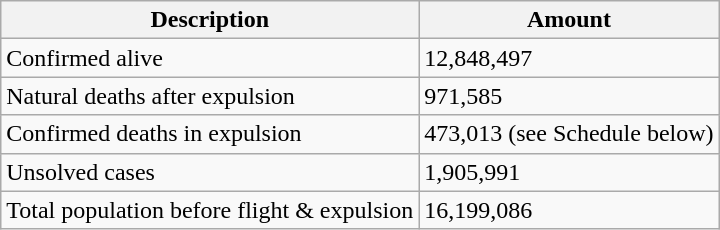<table class="wikitable sortable">
<tr>
<th>Description</th>
<th>Amount</th>
</tr>
<tr>
<td>Confirmed alive</td>
<td>12,848,497</td>
</tr>
<tr>
<td>Natural deaths after expulsion</td>
<td>971,585</td>
</tr>
<tr>
<td>Confirmed deaths in expulsion</td>
<td>473,013 (see Schedule below)</td>
</tr>
<tr>
<td>Unsolved cases</td>
<td>1,905,991</td>
</tr>
<tr>
<td>Total population before flight & expulsion</td>
<td>16,199,086</td>
</tr>
</table>
